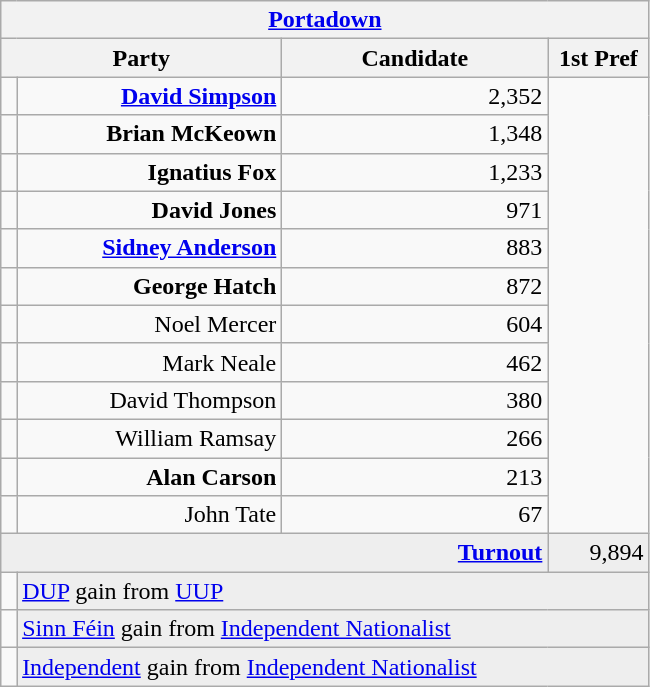<table class="wikitable">
<tr>
<th colspan="4" align="center"><a href='#'>Portadown</a></th>
</tr>
<tr>
<th colspan="2" align="center" width=180>Party</th>
<th width=170>Candidate</th>
<th width=60>1st Pref</th>
</tr>
<tr>
<td></td>
<td align="right"><strong><a href='#'>David Simpson</a></strong></td>
<td align="right">2,352</td>
</tr>
<tr>
<td></td>
<td align="right"><strong>Brian McKeown</strong></td>
<td align="right">1,348</td>
</tr>
<tr>
<td></td>
<td align="right"><strong>Ignatius Fox</strong></td>
<td align="right">1,233</td>
</tr>
<tr>
<td></td>
<td align="right"><strong>David Jones</strong></td>
<td align="right">971</td>
</tr>
<tr>
<td></td>
<td align="right"><strong><a href='#'>Sidney Anderson</a></strong></td>
<td align="right">883</td>
</tr>
<tr>
<td></td>
<td align="right"><strong>George Hatch</strong></td>
<td align="right">872</td>
</tr>
<tr>
<td></td>
<td align="right">Noel Mercer</td>
<td align="right">604</td>
</tr>
<tr>
<td></td>
<td align="right">Mark Neale</td>
<td align="right">462</td>
</tr>
<tr>
<td></td>
<td align="right">David Thompson</td>
<td align="right">380</td>
</tr>
<tr>
<td></td>
<td align="right">William Ramsay</td>
<td align="right">266</td>
</tr>
<tr>
<td></td>
<td align="right"><strong>Alan Carson</strong></td>
<td align="right">213</td>
</tr>
<tr>
<td></td>
<td align="right">John Tate</td>
<td align="right">67</td>
</tr>
<tr bgcolor="EEEEEE">
<td colspan=3 align="right"><strong><a href='#'>Turnout</a></strong></td>
<td align="right">9,894</td>
</tr>
<tr>
<td bgcolor=></td>
<td colspan=3 bgcolor="EEEEEE"><a href='#'>DUP</a> gain from <a href='#'>UUP</a></td>
</tr>
<tr>
<td bgcolor=></td>
<td colspan=3 bgcolor="EEEEEE"><a href='#'>Sinn Féin</a> gain from <a href='#'>Independent Nationalist</a></td>
</tr>
<tr>
<td bgcolor=></td>
<td colspan=3 bgcolor="EEEEEE"><a href='#'>Independent</a> gain from <a href='#'>Independent Nationalist</a></td>
</tr>
</table>
